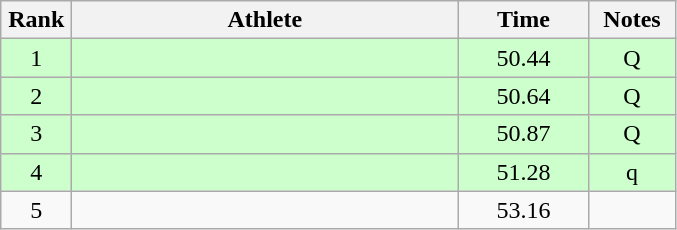<table class="wikitable" style="text-align:center">
<tr>
<th width=40>Rank</th>
<th width=250>Athlete</th>
<th width=80>Time</th>
<th width=50>Notes</th>
</tr>
<tr bgcolor="ccffcc">
<td>1</td>
<td align=left></td>
<td>50.44</td>
<td>Q</td>
</tr>
<tr bgcolor="ccffcc">
<td>2</td>
<td align=left></td>
<td>50.64</td>
<td>Q</td>
</tr>
<tr bgcolor="ccffcc">
<td>3</td>
<td align=left></td>
<td>50.87</td>
<td>Q</td>
</tr>
<tr bgcolor="ccffcc">
<td>4</td>
<td align=left></td>
<td>51.28</td>
<td>q</td>
</tr>
<tr>
<td>5</td>
<td align=left></td>
<td>53.16</td>
<td></td>
</tr>
</table>
